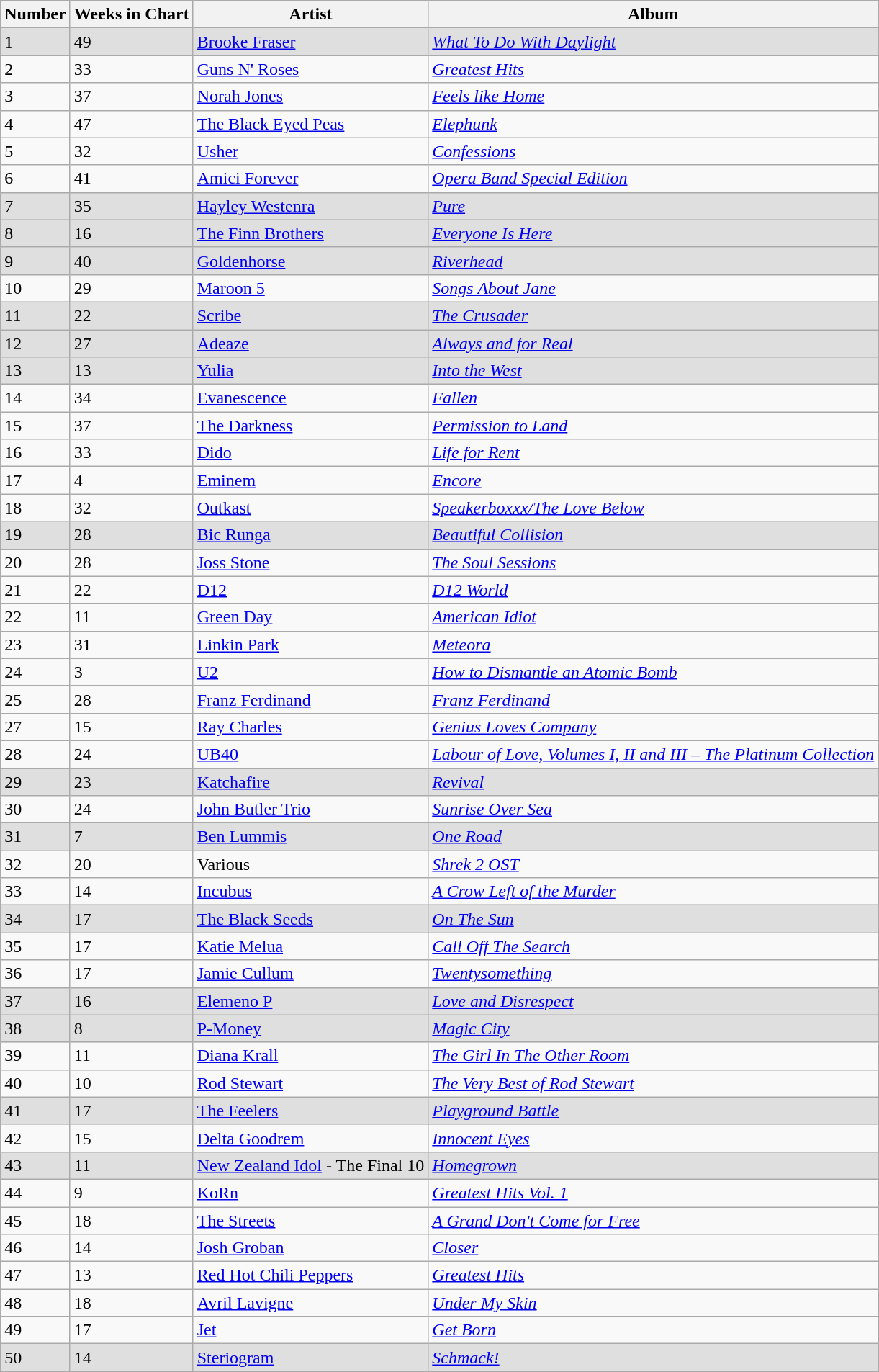<table class="wikitable">
<tr>
<th>Number</th>
<th>Weeks in Chart</th>
<th>Artist</th>
<th>Album</th>
</tr>
<tr bgcolor="#DFDFDF">
<td>1</td>
<td>49</td>
<td><a href='#'>Brooke Fraser</a></td>
<td><em><a href='#'>What To Do With Daylight</a></em></td>
</tr>
<tr>
<td>2</td>
<td>33</td>
<td><a href='#'>Guns N' Roses</a></td>
<td><em><a href='#'>Greatest Hits</a></em></td>
</tr>
<tr>
<td>3</td>
<td>37</td>
<td><a href='#'>Norah Jones</a></td>
<td><em><a href='#'>Feels like Home</a></em></td>
</tr>
<tr>
<td>4</td>
<td>47</td>
<td><a href='#'>The Black Eyed Peas</a></td>
<td><em><a href='#'>Elephunk</a></em></td>
</tr>
<tr>
<td>5</td>
<td>32</td>
<td><a href='#'>Usher</a></td>
<td><em><a href='#'>Confessions</a></em></td>
</tr>
<tr>
<td>6</td>
<td>41</td>
<td><a href='#'>Amici Forever</a></td>
<td><em><a href='#'>Opera Band Special Edition</a></em></td>
</tr>
<tr bgcolor="#DFDFDF">
<td>7</td>
<td>35</td>
<td><a href='#'>Hayley Westenra</a></td>
<td><em><a href='#'>Pure</a></em></td>
</tr>
<tr bgcolor="#DFDFDF">
<td>8</td>
<td>16</td>
<td><a href='#'>The Finn Brothers</a></td>
<td><em><a href='#'>Everyone Is Here</a></em></td>
</tr>
<tr bgcolor="#DFDFDF">
<td>9</td>
<td>40</td>
<td><a href='#'>Goldenhorse</a></td>
<td><em><a href='#'>Riverhead</a></em></td>
</tr>
<tr>
<td>10</td>
<td>29</td>
<td><a href='#'>Maroon 5</a></td>
<td><em><a href='#'>Songs About Jane</a></em></td>
</tr>
<tr bgcolor="#DFDFDF">
<td>11</td>
<td>22</td>
<td><a href='#'>Scribe</a></td>
<td><em><a href='#'>The Crusader</a></em></td>
</tr>
<tr bgcolor="#DFDFDF">
<td>12</td>
<td>27</td>
<td><a href='#'>Adeaze</a></td>
<td><em><a href='#'>Always and for Real</a></em></td>
</tr>
<tr bgcolor="#DFDFDF">
<td>13</td>
<td>13</td>
<td><a href='#'>Yulia</a></td>
<td><em><a href='#'>Into the West</a></em></td>
</tr>
<tr>
<td>14</td>
<td>34</td>
<td><a href='#'>Evanescence</a></td>
<td><em><a href='#'>Fallen</a></em></td>
</tr>
<tr>
<td>15</td>
<td>37</td>
<td><a href='#'>The Darkness</a></td>
<td><em><a href='#'>Permission to Land</a></em></td>
</tr>
<tr>
<td>16</td>
<td>33</td>
<td><a href='#'>Dido</a></td>
<td><em><a href='#'>Life for Rent</a></em></td>
</tr>
<tr>
<td>17</td>
<td>4</td>
<td><a href='#'>Eminem</a></td>
<td><em><a href='#'>Encore</a></em></td>
</tr>
<tr>
<td>18</td>
<td>32</td>
<td><a href='#'>Outkast</a></td>
<td><em><a href='#'>Speakerboxxx/The Love Below</a></em></td>
</tr>
<tr bgcolor="#DFDFDF">
<td>19</td>
<td>28</td>
<td><a href='#'>Bic Runga</a></td>
<td><em><a href='#'>Beautiful Collision</a></em></td>
</tr>
<tr>
<td>20</td>
<td>28</td>
<td><a href='#'>Joss Stone</a></td>
<td><em><a href='#'>The Soul Sessions</a></em></td>
</tr>
<tr>
<td>21</td>
<td>22</td>
<td><a href='#'>D12</a></td>
<td><em><a href='#'>D12 World</a></em></td>
</tr>
<tr>
<td>22</td>
<td>11</td>
<td><a href='#'>Green Day</a></td>
<td><em><a href='#'>American Idiot</a></em></td>
</tr>
<tr>
<td>23</td>
<td>31</td>
<td><a href='#'>Linkin Park</a></td>
<td><em><a href='#'>Meteora</a></em></td>
</tr>
<tr>
<td>24</td>
<td>3</td>
<td><a href='#'>U2</a></td>
<td><em><a href='#'>How to Dismantle an Atomic Bomb</a></em></td>
</tr>
<tr>
<td>25</td>
<td>28</td>
<td><a href='#'>Franz Ferdinand</a></td>
<td><em><a href='#'>Franz Ferdinand</a></em></td>
</tr>
<tr>
<td>27</td>
<td>15</td>
<td><a href='#'>Ray Charles</a></td>
<td><em><a href='#'>Genius Loves Company</a></em></td>
</tr>
<tr>
<td>28</td>
<td>24</td>
<td><a href='#'>UB40</a></td>
<td><em><a href='#'>Labour of Love, Volumes I, II and III – The Platinum Collection</a></em></td>
</tr>
<tr bgcolor="#DFDFDF">
<td>29</td>
<td>23</td>
<td><a href='#'>Katchafire</a></td>
<td><em><a href='#'>Revival</a></em></td>
</tr>
<tr>
<td>30</td>
<td>24</td>
<td><a href='#'>John Butler Trio</a></td>
<td><em><a href='#'>Sunrise Over Sea</a></em></td>
</tr>
<tr bgcolor="#DFDFDF">
<td>31</td>
<td>7</td>
<td><a href='#'>Ben Lummis</a></td>
<td><em><a href='#'>One Road</a></em></td>
</tr>
<tr>
<td>32</td>
<td>20</td>
<td>Various</td>
<td><em><a href='#'>Shrek 2 OST</a></em></td>
</tr>
<tr>
<td>33</td>
<td>14</td>
<td><a href='#'>Incubus</a></td>
<td><em><a href='#'>A Crow Left of the Murder</a></em></td>
</tr>
<tr bgcolor="#DFDFDF">
<td>34</td>
<td>17</td>
<td><a href='#'>The Black Seeds</a></td>
<td><em><a href='#'>On The Sun</a></em></td>
</tr>
<tr>
<td>35</td>
<td>17</td>
<td><a href='#'>Katie Melua</a></td>
<td><em><a href='#'>Call Off The Search</a></em></td>
</tr>
<tr>
<td>36</td>
<td>17</td>
<td><a href='#'>Jamie Cullum</a></td>
<td><em><a href='#'>Twentysomething</a></em></td>
</tr>
<tr bgcolor="#DFDFDF">
<td>37</td>
<td>16</td>
<td><a href='#'>Elemeno P</a></td>
<td><em><a href='#'>Love and Disrespect</a></em></td>
</tr>
<tr bgcolor="#DFDFDF">
<td>38</td>
<td>8</td>
<td><a href='#'>P-Money</a></td>
<td><em><a href='#'>Magic City</a></em></td>
</tr>
<tr>
<td>39</td>
<td>11</td>
<td><a href='#'>Diana Krall</a></td>
<td><em><a href='#'>The Girl In The Other Room</a></em></td>
</tr>
<tr>
<td>40</td>
<td>10</td>
<td><a href='#'>Rod Stewart</a></td>
<td><em><a href='#'>The Very Best of Rod Stewart</a></em></td>
</tr>
<tr bgcolor="#DFDFDF">
<td>41</td>
<td>17</td>
<td><a href='#'>The Feelers</a></td>
<td><em><a href='#'>Playground Battle</a></em></td>
</tr>
<tr>
<td>42</td>
<td>15</td>
<td><a href='#'>Delta Goodrem</a></td>
<td><em><a href='#'>Innocent Eyes</a></em></td>
</tr>
<tr bgcolor="#DFDFDF">
<td>43</td>
<td>11</td>
<td><a href='#'>New Zealand Idol</a> - The Final 10</td>
<td><em><a href='#'>Homegrown</a></em></td>
</tr>
<tr>
<td>44</td>
<td>9</td>
<td><a href='#'>KoRn</a></td>
<td><em><a href='#'>Greatest Hits Vol. 1</a></em></td>
</tr>
<tr>
<td>45</td>
<td>18</td>
<td><a href='#'>The Streets</a></td>
<td><em><a href='#'>A Grand Don't Come for Free</a></em></td>
</tr>
<tr>
<td>46</td>
<td>14</td>
<td><a href='#'>Josh Groban</a></td>
<td><em><a href='#'>Closer</a></em></td>
</tr>
<tr>
<td>47</td>
<td>13</td>
<td><a href='#'>Red Hot Chili Peppers</a></td>
<td><em><a href='#'>Greatest Hits</a></em></td>
</tr>
<tr>
<td>48</td>
<td>18</td>
<td><a href='#'>Avril Lavigne</a></td>
<td><em><a href='#'>Under My Skin</a></em></td>
</tr>
<tr>
<td>49</td>
<td>17</td>
<td><a href='#'>Jet</a></td>
<td><em><a href='#'>Get Born</a></em></td>
</tr>
<tr bgcolor="#DFDFDF">
<td>50</td>
<td>14</td>
<td><a href='#'>Steriogram</a></td>
<td><em><a href='#'>Schmack!</a></em></td>
</tr>
<tr>
</tr>
</table>
